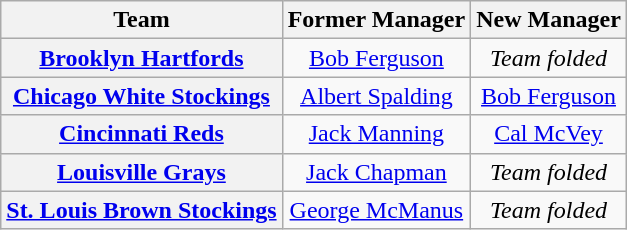<table class="wikitable plainrowheaders" style="text-align:center;">
<tr>
<th scope="col">Team</th>
<th scope="col">Former Manager</th>
<th scope="col">New Manager</th>
</tr>
<tr>
<th scope="row" style="text-align:center;"><a href='#'>Brooklyn Hartfords</a></th>
<td><a href='#'>Bob Ferguson</a></td>
<td><em>Team folded</em></td>
</tr>
<tr>
<th scope="row" style="text-align:center;"><a href='#'>Chicago White Stockings</a></th>
<td><a href='#'>Albert Spalding</a></td>
<td><a href='#'>Bob Ferguson</a></td>
</tr>
<tr>
<th scope="row" style="text-align:center;"><a href='#'>Cincinnati Reds</a></th>
<td><a href='#'>Jack Manning</a></td>
<td><a href='#'>Cal McVey</a></td>
</tr>
<tr>
<th scope="row" style="text-align:center;"><a href='#'>Louisville Grays</a></th>
<td><a href='#'>Jack Chapman</a></td>
<td><em>Team folded</em></td>
</tr>
<tr>
<th scope="row" style="text-align:center;"><a href='#'>St. Louis Brown Stockings</a></th>
<td><a href='#'>George McManus</a></td>
<td><em>Team folded</em></td>
</tr>
</table>
